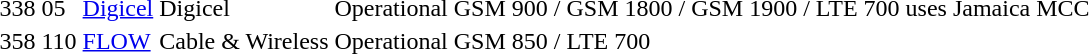<table>
<tr>
<td>338</td>
<td>05</td>
<td><a href='#'>Digicel</a></td>
<td>Digicel</td>
<td>Operational</td>
<td>GSM 900 / GSM 1800 / GSM 1900 / LTE 700</td>
<td>uses Jamaica MCC</td>
</tr>
<tr>
<td>358</td>
<td>110</td>
<td><a href='#'>FLOW</a></td>
<td>Cable &  Wireless</td>
<td>Operational</td>
<td>GSM 850 / LTE 700</td>
<td></td>
</tr>
</table>
